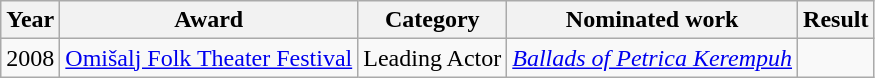<table class="wikitable">
<tr>
<th>Year</th>
<th>Award</th>
<th>Category</th>
<th>Nominated work</th>
<th>Result</th>
</tr>
<tr>
<td>2008</td>
<td><a href='#'>Omišalj Folk Theater Festival</a></td>
<td>Leading Actor</td>
<td><em><a href='#'>Ballads of Petrica Kerempuh</a></em></td>
<td></td>
</tr>
</table>
